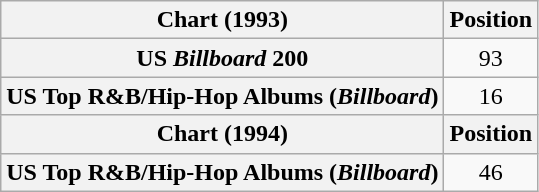<table class="wikitable plainrowheaders" style="text-align:center">
<tr>
<th scope="col">Chart (1993)</th>
<th scope="col">Position</th>
</tr>
<tr>
<th scope="row">US <em>Billboard</em> 200</th>
<td>93</td>
</tr>
<tr>
<th scope="row">US Top R&B/Hip-Hop Albums (<em>Billboard</em>)</th>
<td>16</td>
</tr>
<tr>
<th scope="col">Chart (1994)</th>
<th scope="col">Position</th>
</tr>
<tr>
<th scope="row">US Top R&B/Hip-Hop Albums (<em>Billboard</em>)</th>
<td>46</td>
</tr>
</table>
